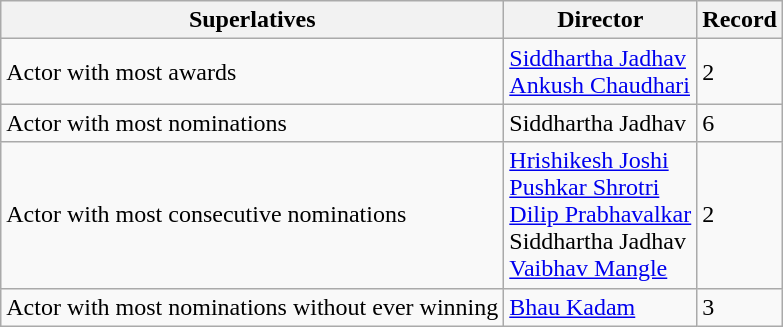<table class="wikitable">
<tr>
<th>Superlatives</th>
<th>Director</th>
<th>Record</th>
</tr>
<tr>
<td>Actor with most awards</td>
<td><a href='#'>Siddhartha Jadhav</a><br><a href='#'>Ankush Chaudhari</a></td>
<td>2</td>
</tr>
<tr>
<td>Actor with most nominations</td>
<td>Siddhartha Jadhav</td>
<td>6</td>
</tr>
<tr>
<td>Actor with most consecutive nominations</td>
<td><a href='#'>Hrishikesh Joshi</a> <br><a href='#'>Pushkar Shrotri</a> <br><a href='#'>Dilip Prabhavalkar</a> <br>Siddhartha Jadhav <br><a href='#'>Vaibhav Mangle</a> </td>
<td>2</td>
</tr>
<tr>
<td>Actor with most nominations without ever winning</td>
<td><a href='#'>Bhau Kadam</a></td>
<td>3</td>
</tr>
</table>
